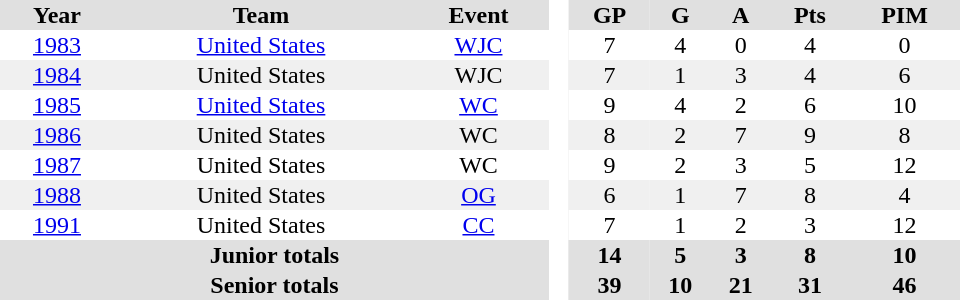<table border="0" cellpadding="1" cellspacing="0" style="text-align:center; width:40em">
<tr ALIGN="center" bgcolor="#e0e0e0">
<th>Year</th>
<th>Team</th>
<th>Event</th>
<th ALIGN="center" rowspan="99" bgcolor="#ffffff"> </th>
<th>GP</th>
<th>G</th>
<th>A</th>
<th>Pts</th>
<th>PIM</th>
</tr>
<tr>
<td><a href='#'>1983</a></td>
<td><a href='#'>United States</a></td>
<td><a href='#'>WJC</a></td>
<td>7</td>
<td>4</td>
<td>0</td>
<td>4</td>
<td>0</td>
</tr>
<tr bgcolor="#f0f0f0">
<td><a href='#'>1984</a></td>
<td>United States</td>
<td>WJC</td>
<td>7</td>
<td>1</td>
<td>3</td>
<td>4</td>
<td>6</td>
</tr>
<tr>
<td><a href='#'>1985</a></td>
<td><a href='#'>United States</a></td>
<td><a href='#'>WC</a></td>
<td>9</td>
<td>4</td>
<td>2</td>
<td>6</td>
<td>10</td>
</tr>
<tr bgcolor="#f0f0f0">
<td><a href='#'>1986</a></td>
<td>United States</td>
<td>WC</td>
<td>8</td>
<td>2</td>
<td>7</td>
<td>9</td>
<td>8</td>
</tr>
<tr>
<td><a href='#'>1987</a></td>
<td>United States</td>
<td>WC</td>
<td>9</td>
<td>2</td>
<td>3</td>
<td>5</td>
<td>12</td>
</tr>
<tr bgcolor="#f0f0f0">
<td><a href='#'>1988</a></td>
<td>United States</td>
<td><a href='#'>OG</a></td>
<td>6</td>
<td>1</td>
<td>7</td>
<td>8</td>
<td>4</td>
</tr>
<tr>
<td><a href='#'>1991</a></td>
<td>United States</td>
<td><a href='#'>CC</a></td>
<td>7</td>
<td>1</td>
<td>2</td>
<td>3</td>
<td>12</td>
</tr>
<tr bgcolor="#e0e0e0">
<th colspan=3>Junior totals</th>
<th>14</th>
<th>5</th>
<th>3</th>
<th>8</th>
<th>10</th>
</tr>
<tr bgcolor="#e0e0e0">
<th colspan=3>Senior totals</th>
<th>39</th>
<th>10</th>
<th>21</th>
<th>31</th>
<th>46</th>
</tr>
</table>
